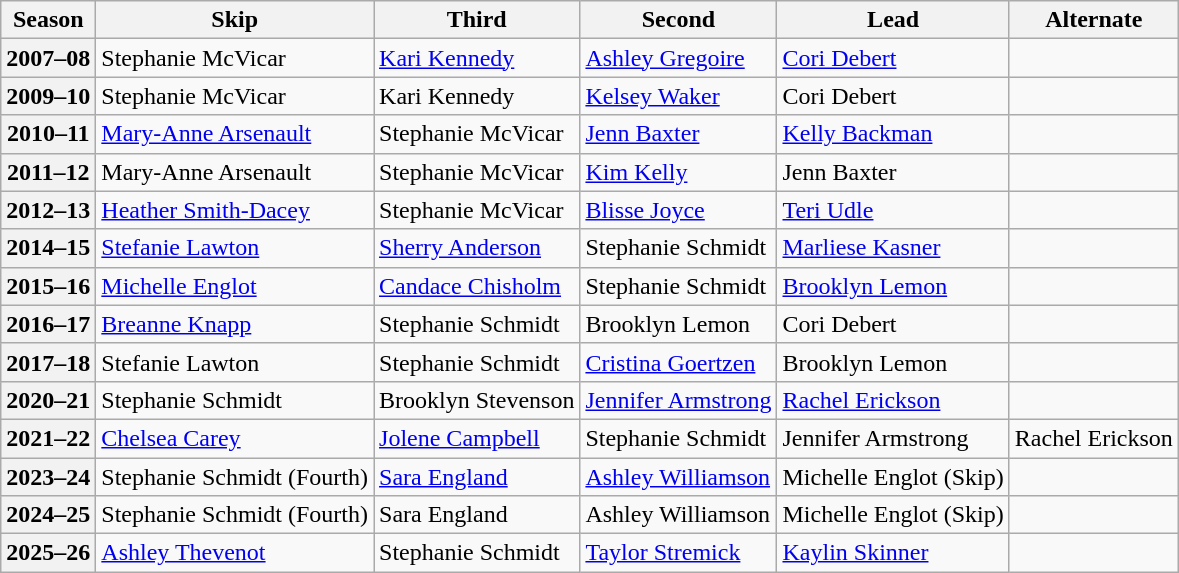<table class="wikitable">
<tr>
<th scope="col">Season</th>
<th scope="col">Skip</th>
<th scope="col">Third</th>
<th scope="col">Second</th>
<th scope="col">Lead</th>
<th scope="col">Alternate</th>
</tr>
<tr>
<th scope="row">2007–08</th>
<td>Stephanie McVicar</td>
<td><a href='#'>Kari Kennedy</a></td>
<td><a href='#'>Ashley Gregoire</a></td>
<td><a href='#'>Cori Debert</a></td>
<td></td>
</tr>
<tr>
<th scope="row">2009–10</th>
<td>Stephanie McVicar</td>
<td>Kari Kennedy</td>
<td><a href='#'>Kelsey Waker</a></td>
<td>Cori Debert</td>
<td></td>
</tr>
<tr>
<th scope="row">2010–11</th>
<td><a href='#'>Mary-Anne Arsenault</a></td>
<td>Stephanie McVicar</td>
<td><a href='#'>Jenn Baxter</a></td>
<td><a href='#'>Kelly Backman</a></td>
<td></td>
</tr>
<tr>
<th scope="row">2011–12</th>
<td>Mary-Anne Arsenault</td>
<td>Stephanie McVicar</td>
<td><a href='#'>Kim Kelly</a></td>
<td>Jenn Baxter</td>
<td></td>
</tr>
<tr>
<th scope="row">2012–13</th>
<td><a href='#'>Heather Smith-Dacey</a></td>
<td>Stephanie McVicar</td>
<td><a href='#'>Blisse Joyce</a></td>
<td><a href='#'>Teri Udle</a></td>
<td></td>
</tr>
<tr>
<th scope="row">2014–15</th>
<td><a href='#'>Stefanie Lawton</a></td>
<td><a href='#'>Sherry Anderson</a></td>
<td>Stephanie Schmidt</td>
<td><a href='#'>Marliese Kasner</a></td>
<td></td>
</tr>
<tr>
<th scope="row">2015–16</th>
<td><a href='#'>Michelle Englot</a></td>
<td><a href='#'>Candace Chisholm</a></td>
<td>Stephanie Schmidt</td>
<td><a href='#'>Brooklyn Lemon</a></td>
<td></td>
</tr>
<tr>
<th scope="row">2016–17</th>
<td><a href='#'>Breanne Knapp</a></td>
<td>Stephanie Schmidt</td>
<td>Brooklyn Lemon</td>
<td>Cori Debert</td>
<td></td>
</tr>
<tr>
<th scope="row">2017–18</th>
<td>Stefanie Lawton</td>
<td>Stephanie Schmidt</td>
<td><a href='#'>Cristina Goertzen</a></td>
<td>Brooklyn Lemon</td>
<td></td>
</tr>
<tr>
<th scope="row">2020–21</th>
<td>Stephanie Schmidt</td>
<td>Brooklyn Stevenson</td>
<td><a href='#'>Jennifer Armstrong</a></td>
<td><a href='#'>Rachel Erickson</a></td>
<td></td>
</tr>
<tr>
<th scope="row">2021–22</th>
<td><a href='#'>Chelsea Carey</a></td>
<td><a href='#'>Jolene Campbell</a></td>
<td>Stephanie Schmidt</td>
<td>Jennifer Armstrong</td>
<td>Rachel Erickson</td>
</tr>
<tr>
<th scope="row">2023–24</th>
<td>Stephanie Schmidt (Fourth)</td>
<td><a href='#'>Sara England</a></td>
<td><a href='#'>Ashley Williamson</a></td>
<td>Michelle Englot (Skip)</td>
<td></td>
</tr>
<tr>
<th scope="row">2024–25</th>
<td>Stephanie Schmidt (Fourth)</td>
<td>Sara England</td>
<td>Ashley Williamson</td>
<td>Michelle Englot (Skip)</td>
<td></td>
</tr>
<tr>
<th scope="row">2025–26</th>
<td><a href='#'>Ashley Thevenot</a></td>
<td>Stephanie Schmidt</td>
<td><a href='#'>Taylor Stremick</a></td>
<td><a href='#'>Kaylin Skinner</a></td>
<td></td>
</tr>
</table>
